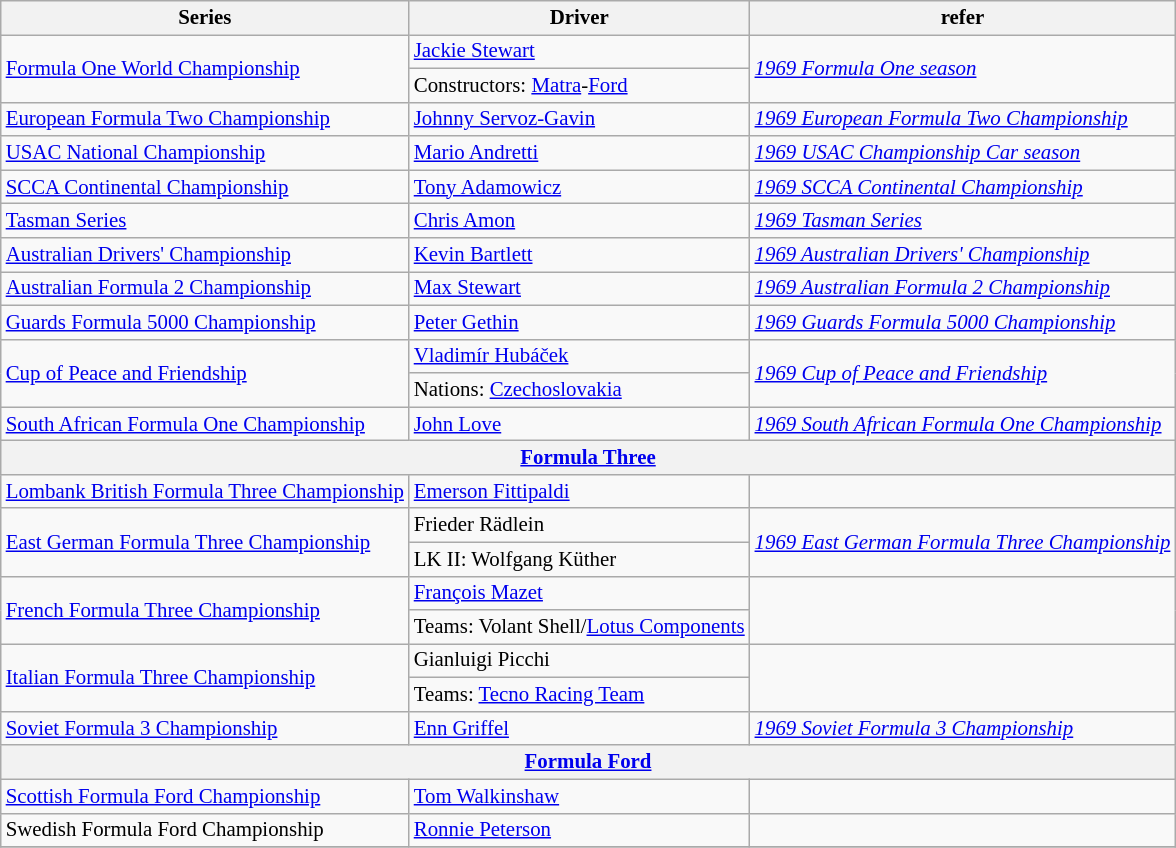<table class="wikitable" style="font-size: 87%;">
<tr>
<th>Series</th>
<th>Driver</th>
<th>refer</th>
</tr>
<tr>
<td rowspan=2><a href='#'>Formula One World Championship</a></td>
<td> <a href='#'>Jackie Stewart</a></td>
<td rowspan=2><em><a href='#'>1969 Formula One season</a></em></td>
</tr>
<tr>
<td>Constructors:  <a href='#'>Matra</a>-<a href='#'>Ford</a></td>
</tr>
<tr>
<td><a href='#'>European Formula Two Championship</a></td>
<td> <a href='#'>Johnny Servoz-Gavin</a></td>
<td><em><a href='#'>1969 European Formula Two Championship</a></em></td>
</tr>
<tr>
<td><a href='#'>USAC National Championship</a></td>
<td> <a href='#'>Mario Andretti</a></td>
<td><em><a href='#'>1969 USAC Championship Car season</a></em></td>
</tr>
<tr>
<td><a href='#'>SCCA Continental Championship</a></td>
<td> <a href='#'>Tony Adamowicz</a></td>
<td><em><a href='#'>1969 SCCA Continental Championship</a></em></td>
</tr>
<tr>
<td><a href='#'>Tasman Series</a></td>
<td> <a href='#'>Chris Amon</a></td>
<td><em><a href='#'>1969 Tasman Series</a></em></td>
</tr>
<tr>
<td><a href='#'>Australian Drivers' Championship</a></td>
<td> <a href='#'>Kevin Bartlett</a></td>
<td><em><a href='#'>1969 Australian Drivers' Championship</a></em></td>
</tr>
<tr>
<td><a href='#'>Australian Formula 2 Championship</a></td>
<td> <a href='#'>Max Stewart</a></td>
<td><em><a href='#'>1969 Australian Formula 2 Championship</a></em></td>
</tr>
<tr>
<td><a href='#'>Guards Formula 5000 Championship</a></td>
<td> <a href='#'>Peter Gethin</a></td>
<td><em><a href='#'>1969 Guards Formula 5000 Championship</a></em></td>
</tr>
<tr>
<td rowspan=2><a href='#'>Cup of Peace and Friendship</a></td>
<td> <a href='#'>Vladimír Hubáček</a></td>
<td rowspan=2><em><a href='#'>1969 Cup of Peace and Friendship</a></em></td>
</tr>
<tr>
<td>Nations:  <a href='#'>Czechoslovakia</a></td>
</tr>
<tr>
<td><a href='#'>South African Formula One Championship</a></td>
<td> <a href='#'>John Love</a></td>
<td><em><a href='#'>1969 South African Formula One Championship</a></em></td>
</tr>
<tr>
<th colspan=3><a href='#'>Formula Three</a></th>
</tr>
<tr>
<td><a href='#'>Lombank British Formula Three Championship</a></td>
<td> <a href='#'>Emerson Fittipaldi</a></td>
</tr>
<tr>
<td rowspan=2><a href='#'>East German Formula Three Championship</a></td>
<td> Frieder Rädlein</td>
<td rowspan=2><em><a href='#'>1969 East German Formula Three Championship</a></em></td>
</tr>
<tr>
<td>LK II:  Wolfgang Küther</td>
</tr>
<tr>
<td rowspan="2"><a href='#'>French Formula Three Championship</a></td>
<td> <a href='#'>François Mazet</a></td>
<td rowspan="2"></td>
</tr>
<tr>
<td>Teams:  Volant Shell/<a href='#'>Lotus Components</a></td>
</tr>
<tr>
<td rowspan="2"><a href='#'>Italian Formula Three Championship</a></td>
<td> Gianluigi Picchi</td>
<td rowspan="2"></td>
</tr>
<tr>
<td>Teams:  <a href='#'>Tecno Racing Team</a></td>
</tr>
<tr>
<td><a href='#'>Soviet Formula 3 Championship</a></td>
<td> <a href='#'>Enn Griffel</a></td>
<td><em><a href='#'>1969 Soviet Formula 3 Championship</a></em></td>
</tr>
<tr>
<th colspan=3><a href='#'>Formula Ford</a></th>
</tr>
<tr>
<td><a href='#'>Scottish Formula Ford Championship</a></td>
<td> <a href='#'>Tom Walkinshaw</a></td>
<td></td>
</tr>
<tr>
<td>Swedish Formula Ford Championship</td>
<td> <a href='#'>Ronnie Peterson</a></td>
<td></td>
</tr>
<tr>
</tr>
</table>
